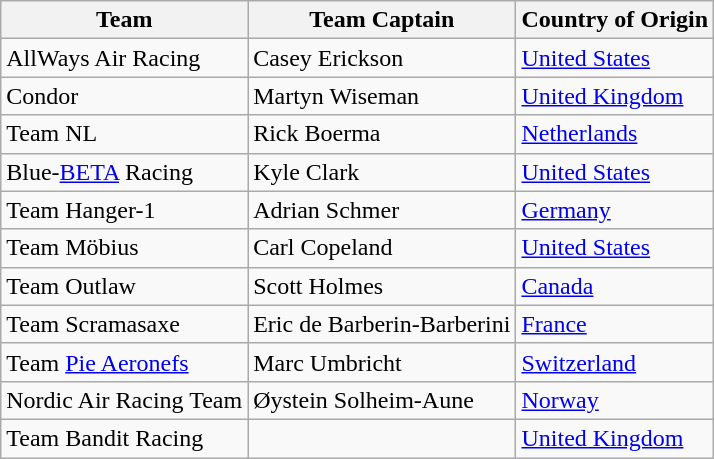<table class="wikitable">
<tr>
<th>Team</th>
<th>Team Captain</th>
<th>Country of Origin</th>
</tr>
<tr>
<td>AllWays Air Racing</td>
<td>Casey Erickson</td>
<td> <a href='#'>United States</a></td>
</tr>
<tr>
<td>Condor</td>
<td>Martyn Wiseman</td>
<td> <a href='#'>United Kingdom</a></td>
</tr>
<tr>
<td>Team NL</td>
<td>Rick Boerma</td>
<td> <a href='#'>Netherlands</a></td>
</tr>
<tr>
<td>Blue-<a href='#'>BETA</a> Racing</td>
<td>Kyle Clark</td>
<td> <a href='#'>United States</a></td>
</tr>
<tr>
<td>Team Hanger-1</td>
<td>Adrian Schmer</td>
<td> <a href='#'>Germany</a></td>
</tr>
<tr>
<td>Team Möbius</td>
<td>Carl Copeland</td>
<td> <a href='#'>United States</a></td>
</tr>
<tr>
<td>Team Outlaw</td>
<td>Scott Holmes</td>
<td> <a href='#'>Canada</a></td>
</tr>
<tr>
<td>Team Scramasaxe</td>
<td>Eric de Barberin-Barberini</td>
<td> <a href='#'>France</a></td>
</tr>
<tr>
<td>Team <a href='#'>Pie Aeronefs</a></td>
<td>Marc Umbricht</td>
<td> <a href='#'>Switzerland</a></td>
</tr>
<tr>
<td>Nordic Air Racing Team</td>
<td>Øystein Solheim-Aune</td>
<td> <a href='#'>Norway</a></td>
</tr>
<tr>
<td>Team Bandit Racing</td>
<td></td>
<td> <a href='#'>United Kingdom</a></td>
</tr>
</table>
